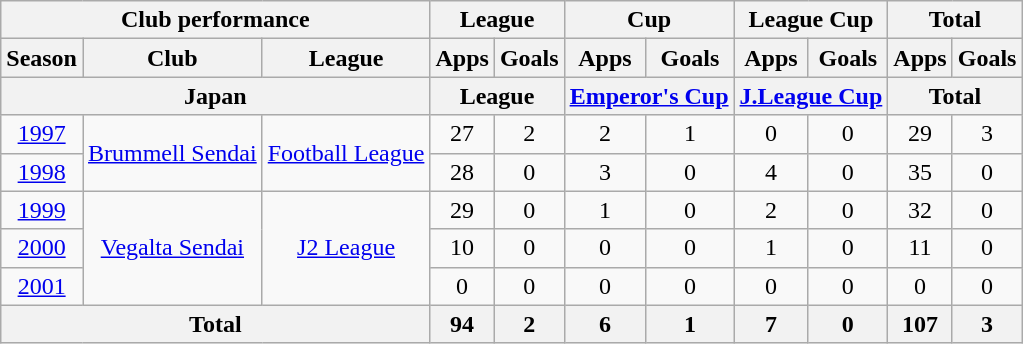<table class="wikitable" style="text-align:center;">
<tr>
<th colspan=3>Club performance</th>
<th colspan=2>League</th>
<th colspan=2>Cup</th>
<th colspan=2>League Cup</th>
<th colspan=2>Total</th>
</tr>
<tr>
<th>Season</th>
<th>Club</th>
<th>League</th>
<th>Apps</th>
<th>Goals</th>
<th>Apps</th>
<th>Goals</th>
<th>Apps</th>
<th>Goals</th>
<th>Apps</th>
<th>Goals</th>
</tr>
<tr>
<th colspan=3>Japan</th>
<th colspan=2>League</th>
<th colspan=2><a href='#'>Emperor's Cup</a></th>
<th colspan=2><a href='#'>J.League Cup</a></th>
<th colspan=2>Total</th>
</tr>
<tr>
<td><a href='#'>1997</a></td>
<td rowspan="2"><a href='#'>Brummell Sendai</a></td>
<td rowspan="2"><a href='#'>Football League</a></td>
<td>27</td>
<td>2</td>
<td>2</td>
<td>1</td>
<td>0</td>
<td>0</td>
<td>29</td>
<td>3</td>
</tr>
<tr>
<td><a href='#'>1998</a></td>
<td>28</td>
<td>0</td>
<td>3</td>
<td>0</td>
<td>4</td>
<td>0</td>
<td>35</td>
<td>0</td>
</tr>
<tr>
<td><a href='#'>1999</a></td>
<td rowspan="3"><a href='#'>Vegalta Sendai</a></td>
<td rowspan="3"><a href='#'>J2 League</a></td>
<td>29</td>
<td>0</td>
<td>1</td>
<td>0</td>
<td>2</td>
<td>0</td>
<td>32</td>
<td>0</td>
</tr>
<tr>
<td><a href='#'>2000</a></td>
<td>10</td>
<td>0</td>
<td>0</td>
<td>0</td>
<td>1</td>
<td>0</td>
<td>11</td>
<td>0</td>
</tr>
<tr>
<td><a href='#'>2001</a></td>
<td>0</td>
<td>0</td>
<td>0</td>
<td>0</td>
<td>0</td>
<td>0</td>
<td>0</td>
<td>0</td>
</tr>
<tr>
<th colspan=3>Total</th>
<th>94</th>
<th>2</th>
<th>6</th>
<th>1</th>
<th>7</th>
<th>0</th>
<th>107</th>
<th>3</th>
</tr>
</table>
